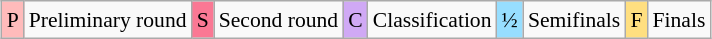<table class="wikitable" style="margin:0.5em auto; font-size:90%; line-height:1.25em; text-align:center;">
<tr>
<td bgcolor="#FFBBBB" align=center>P</td>
<td>Preliminary round</td>
<td bgcolor="#FA7894" align=center>S</td>
<td>Second round</td>
<td bgcolor="#D0A9F5" align=center>C</td>
<td>Classification</td>
<td bgcolor="#97DEFF" align=center>½</td>
<td>Semifinals</td>
<td bgcolor="#FFDF80" align=center>F</td>
<td>Finals</td>
</tr>
</table>
